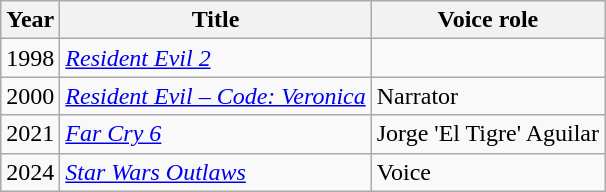<table class="wikitable">
<tr>
<th>Year</th>
<th>Title</th>
<th>Voice role</th>
</tr>
<tr>
<td>1998</td>
<td><em><a href='#'>Resident Evil 2</a></em></td>
<td></td>
</tr>
<tr>
<td>2000</td>
<td><em><a href='#'>Resident Evil – Code: Veronica</a></em></td>
<td>Narrator</td>
</tr>
<tr>
<td>2021</td>
<td><em><a href='#'>Far Cry 6</a></em></td>
<td>Jorge 'El Tigre' Aguilar</td>
</tr>
<tr>
<td>2024</td>
<td><em><a href='#'>Star Wars Outlaws</a></em></td>
<td>Voice</td>
</tr>
</table>
